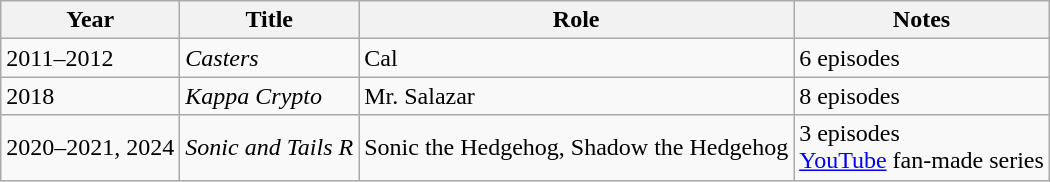<table class="wikitable">
<tr>
<th>Year</th>
<th>Title</th>
<th>Role</th>
<th>Notes</th>
</tr>
<tr>
<td>2011–2012</td>
<td><em>Casters</em></td>
<td>Cal</td>
<td>6 episodes</td>
</tr>
<tr>
<td>2018</td>
<td><em>Kappa Crypto</em></td>
<td>Mr. Salazar</td>
<td>8 episodes</td>
</tr>
<tr>
<td>2020–2021, 2024</td>
<td><em>Sonic and Tails R</em></td>
<td>Sonic the Hedgehog, Shadow the Hedgehog</td>
<td>3 episodes<br><a href='#'>YouTube</a> fan-made series</td>
</tr>
</table>
